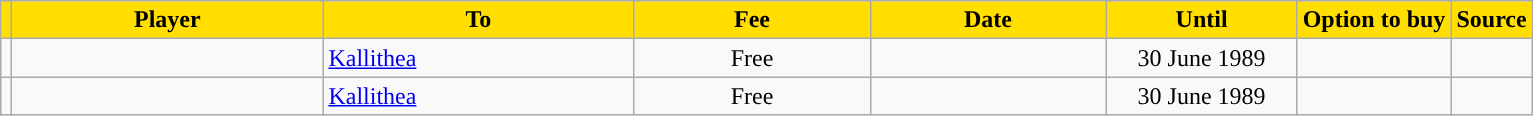<table class="wikitable sortable">
<tr>
<th style="background:#FFDE00"></th>
<th width=200 style="background:#FFDE00">Player</th>
<th width=200 style="background:#FFDE00">To</th>
<th width=150 style="background:#FFDE00">Fee</th>
<th width=150 style="background:#FFDE00">Date</th>
<th width=120 style="background:#FFDE00">Until</th>
<th style="background:#FFDE00">Option to buy</th>
<th style="background:#FFDE00">Source</th>
</tr>
<tr>
<td align=center></td>
<td></td>
<td> <a href='#'>Kallithea</a></td>
<td align=center>Free</td>
<td align=center></td>
<td align=center>30 June 1989</td>
<td align=center></td>
<td align=center></td>
</tr>
<tr>
<td align=center></td>
<td></td>
<td> <a href='#'>Kallithea</a></td>
<td align=center>Free</td>
<td align=center></td>
<td align=center>30 June 1989</td>
<td align=center></td>
<td align=center></td>
</tr>
</table>
